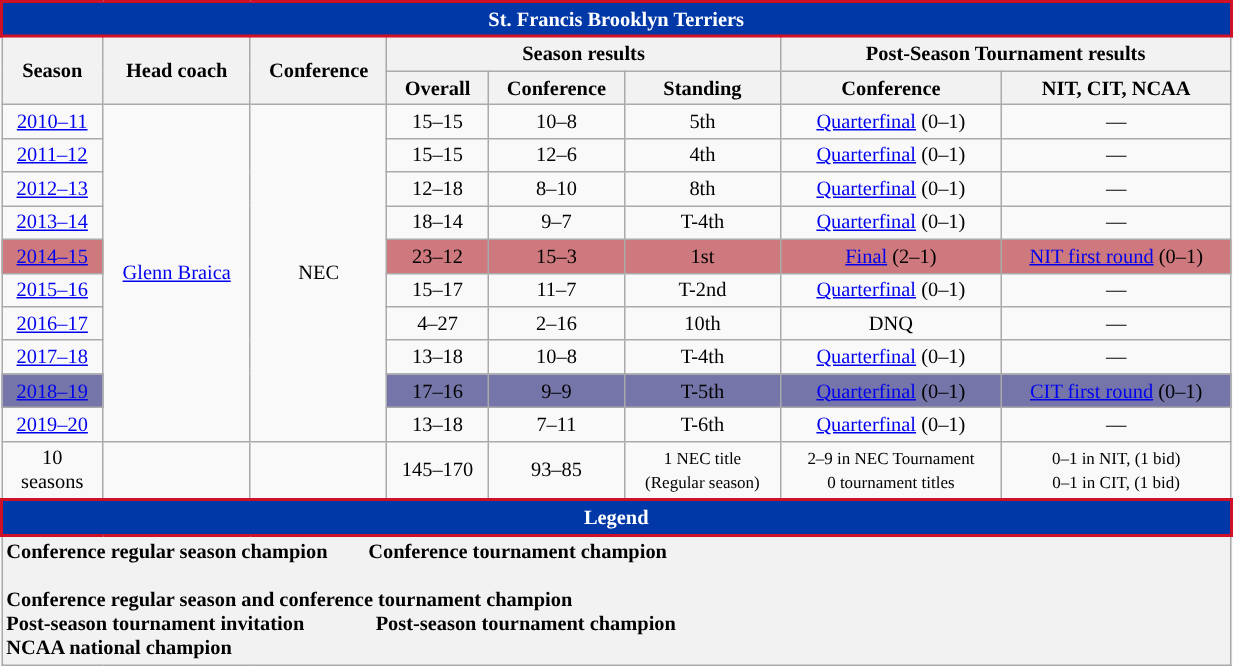<table class="wikitable" style="font-size: 85%; width:65%; text-align:center;">
<tr>
<td colspan=8 style="background:#0038A8; border: 2px solid #CE1126;;color:#FFFFFF;"><strong>St. Francis Brooklyn Terriers</strong></td>
</tr>
<tr>
<th rowspan="2">Season</th>
<th rowspan="2">Head coach</th>
<th rowspan="2">Conference</th>
<th colspan="3">Season results</th>
<th colspan="2">Post-Season Tournament results</th>
</tr>
<tr>
<th rowspan="1">Overall</th>
<th rowspan="1">Conference</th>
<th rowspan="1">Standing</th>
<th rowspan="1">Conference</th>
<th rowspan="1">NIT, CIT, NCAA</th>
</tr>
<tr>
<td><a href='#'>2010–11</a></td>
<td rowspan=10><a href='#'>Glenn Braica</a></td>
<td rowspan=10>NEC</td>
<td>15–15</td>
<td>10–8</td>
<td>5th</td>
<td><a href='#'>Quarterfinal</a> (0–1)</td>
<td>—</td>
</tr>
<tr>
<td><a href='#'>2011–12</a></td>
<td>15–15</td>
<td>12–6</td>
<td>4th</td>
<td><a href='#'>Quarterfinal</a> (0–1)</td>
<td>—</td>
</tr>
<tr>
<td><a href='#'>2012–13</a></td>
<td>12–18</td>
<td>8–10</td>
<td>8th</td>
<td><a href='#'>Quarterfinal</a> (0–1)</td>
<td>—</td>
</tr>
<tr>
<td><a href='#'>2013–14</a></td>
<td>18–14</td>
<td>9–7</td>
<td>T-4th</td>
<td><a href='#'>Quarterfinal</a> (0–1)</td>
<td>—</td>
</tr>
<tr>
<td style="background: #ce797e;"><a href='#'><span>2014–15</span></a></td>
<td style="background: #ce797e;"><span>23–12</span></td>
<td style="background: #ce797e;"><span>15–3</span></td>
<td style="background: #ce797e;"><span>1st</span></td>
<td style="background: #ce797e;"><a href='#'><span>Final</span></a> <span>(2–1)</span></td>
<td style="background: #ce797e;"><a href='#'><span>NIT first round</span></a> <span>(0–1)</span></td>
</tr>
<tr>
<td><a href='#'>2015–16</a></td>
<td>15–17</td>
<td>11–7</td>
<td>T-2nd</td>
<td><a href='#'>Quarterfinal</a> (0–1)</td>
<td>—</td>
</tr>
<tr>
<td><a href='#'>2016–17</a></td>
<td>4–27</td>
<td>2–16</td>
<td>10th</td>
<td>DNQ</td>
<td>—</td>
</tr>
<tr>
<td><a href='#'>2017–18</a></td>
<td>13–18</td>
<td>10–8</td>
<td>T-4th</td>
<td><a href='#'>Quarterfinal</a> (0–1)</td>
<td>—</td>
</tr>
<tr>
<td style="background: #7575a9;"><a href='#'><span>2018–19</span></a></td>
<td style="background: #7575a9;"><span>17–16</span></td>
<td style="background: #7575a9;"><span>9–9</span></td>
<td style="background: #7575a9;"><span>T-5th</span></td>
<td style="background: #7575a9;"><a href='#'><span>Quarterfinal</span></a> <span>(0–1)</span></td>
<td style="background: #7575a9;"><a href='#'><span>CIT first round</span></a> <span>(0–1)</span></td>
</tr>
<tr>
<td><a href='#'>2019–20</a></td>
<td>13–18</td>
<td>7–11</td>
<td>T-6th</td>
<td><a href='#'>Quarterfinal</a> (0–1)</td>
<td>—</td>
</tr>
<tr>
<td>10<br>seasons</td>
<td> </td>
<td> </td>
<td>145–170</td>
<td>93–85</td>
<td><small> 1 NEC title<br>(Regular season)</small></td>
<td><small> 2–9 in NEC Tournament<br>0 tournament titles</small></td>
<td><small> 0–1 in NIT, (1 bid) <br> 0–1 in CIT, (1 bid)</small></td>
</tr>
<tr>
<th colspan=8 style="background:#0038A8; border: 2px solid #CE1126;;color:#FFFFFF;"><strong>Legend</strong></th>
</tr>
<tr>
<th colspan=8 style="text-align:left;"> Conference regular season champion         Conference tournament champion<br><br> Conference regular season and conference tournament champion<br>
 Post-season tournament invitation              Post-season tournament champion<br> 
 NCAA national champion</th>
</tr>
</table>
